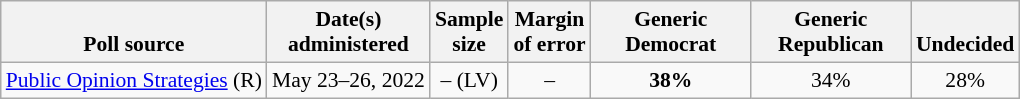<table class="wikitable" style="font-size:90%;text-align:center;">
<tr valign=bottom>
<th>Poll source</th>
<th>Date(s)<br>administered</th>
<th>Sample<br>size</th>
<th>Margin<br>of error</th>
<th style="width:100px;">Generic<br>Democrat</th>
<th style="width:100px;">Generic<br>Republican</th>
<th>Undecided</th>
</tr>
<tr>
<td style="text-align:left;"><a href='#'>Public Opinion Strategies</a> (R)</td>
<td>May 23–26, 2022</td>
<td>– (LV)</td>
<td>–</td>
<td><strong>38%</strong></td>
<td>34%</td>
<td>28%</td>
</tr>
</table>
